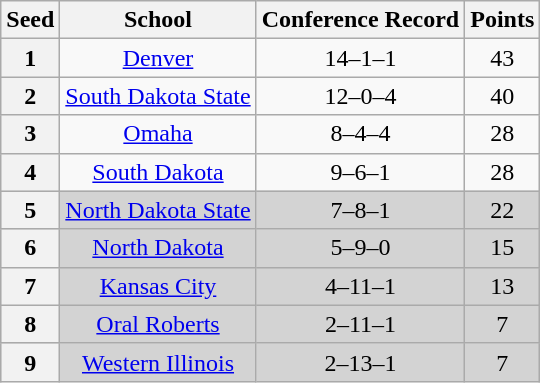<table class="wikitable" style="text-align:center">
<tr>
<th>Seed</th>
<th>School</th>
<th>Conference Record</th>
<th>Points</th>
</tr>
<tr>
<th>1</th>
<td><a href='#'>Denver</a></td>
<td>14–1–1</td>
<td>43</td>
</tr>
<tr>
<th>2</th>
<td><a href='#'>South Dakota State</a></td>
<td>12–0–4</td>
<td>40</td>
</tr>
<tr>
<th>3</th>
<td><a href='#'>Omaha</a></td>
<td>8–4–4</td>
<td>28</td>
</tr>
<tr>
<th>4</th>
<td><a href='#'>South Dakota</a></td>
<td>9–6–1</td>
<td>28</td>
</tr>
<tr bgcolor=#d3d3d3>
<th>5</th>
<td><a href='#'>North Dakota State</a></td>
<td>7–8–1</td>
<td>22</td>
</tr>
<tr bgcolor=#d3d3d3>
<th>6</th>
<td><a href='#'>North Dakota</a></td>
<td>5–9–0</td>
<td>15</td>
</tr>
<tr bgcolor=#d3d3d3>
<th>7</th>
<td><a href='#'>Kansas City</a></td>
<td>4–11–1</td>
<td>13</td>
</tr>
<tr bgcolor=#d3d3d3>
<th>8</th>
<td><a href='#'>Oral Roberts</a></td>
<td>2–11–1</td>
<td>7</td>
</tr>
<tr bgcolor=#d3d3d3>
<th>9</th>
<td><a href='#'>Western Illinois</a></td>
<td>2–13–1</td>
<td>7</td>
</tr>
</table>
